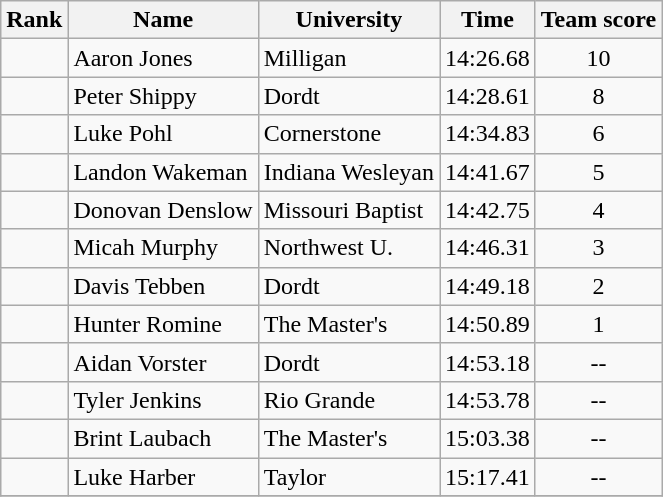<table class="wikitable sortable" style="text-align:center">
<tr>
<th>Rank</th>
<th>Name</th>
<th>University</th>
<th>Time</th>
<th>Team score</th>
</tr>
<tr>
<td></td>
<td align=left>Aaron Jones</td>
<td align="left">Milligan</td>
<td>14:26.68</td>
<td>10</td>
</tr>
<tr>
<td></td>
<td align=left>Peter Shippy</td>
<td align="left">Dordt</td>
<td>14:28.61</td>
<td>8</td>
</tr>
<tr>
<td></td>
<td align=left>Luke Pohl</td>
<td align="left">Cornerstone</td>
<td>14:34.83</td>
<td>6</td>
</tr>
<tr>
<td></td>
<td align=left>Landon Wakeman</td>
<td align="left">Indiana Wesleyan</td>
<td>14:41.67</td>
<td>5</td>
</tr>
<tr>
<td></td>
<td align=left>Donovan Denslow</td>
<td align="left">Missouri Baptist</td>
<td>14:42.75</td>
<td>4</td>
</tr>
<tr>
<td></td>
<td align=left>Micah Murphy</td>
<td align="left">Northwest U.</td>
<td>14:46.31</td>
<td>3</td>
</tr>
<tr>
<td></td>
<td align=left>Davis Tebben</td>
<td align="left">Dordt</td>
<td>14:49.18</td>
<td>2</td>
</tr>
<tr>
<td></td>
<td align=left>Hunter Romine</td>
<td align="left">The Master's</td>
<td>14:50.89</td>
<td>1</td>
</tr>
<tr>
<td></td>
<td align=left>Aidan Vorster</td>
<td align="left">Dordt</td>
<td>14:53.18</td>
<td>--</td>
</tr>
<tr>
<td></td>
<td align=left>Tyler Jenkins</td>
<td align="left">Rio Grande</td>
<td>14:53.78</td>
<td>--</td>
</tr>
<tr>
<td></td>
<td align=left>Brint Laubach</td>
<td align="left">The Master's</td>
<td>15:03.38</td>
<td>--</td>
</tr>
<tr>
<td></td>
<td align=left>Luke Harber</td>
<td align="left">Taylor</td>
<td>15:17.41</td>
<td>--</td>
</tr>
<tr>
</tr>
</table>
